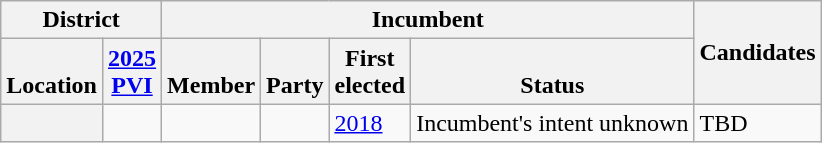<table class="wikitable sortable">
<tr>
<th colspan=2>District</th>
<th colspan=4>Incumbent</th>
<th rowspan=2 class="unsortable">Candidates</th>
</tr>
<tr valign=bottom>
<th>Location</th>
<th><a href='#'>2025<br>PVI</a></th>
<th>Member</th>
<th>Party</th>
<th>First<br>elected</th>
<th>Status</th>
</tr>
<tr>
<th></th>
<td></td>
<td></td>
<td></td>
<td><a href='#'>2018</a></td>
<td>Incumbent's intent unknown</td>
<td>TBD</td>
</tr>
</table>
